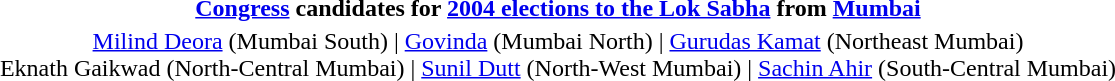<table style="margin:0 auto;" class="toccolours">
<tr>
<td style="text-align:center;"><strong><a href='#'>Congress</a> candidates for <a href='#'>2004 elections to the Lok Sabha</a> from <a href='#'>Mumbai</a></strong></td>
</tr>
<tr>
<td style="text-align:center;"><a href='#'>Milind Deora</a> (Mumbai South) | <a href='#'>Govinda</a> (Mumbai North) | <a href='#'>Gurudas Kamat</a> (Northeast Mumbai) <br> Eknath Gaikwad (North-Central Mumbai) | <a href='#'>Sunil Dutt</a> (North-West Mumbai) | <a href='#'>Sachin Ahir</a> (South-Central Mumbai)</td>
</tr>
<tr>
</tr>
</table>
